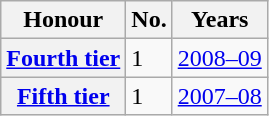<table class="wikitable plainrowheaders">
<tr>
<th scope=col>Honour</th>
<th scope=col>No.</th>
<th scope=col>Years</th>
</tr>
<tr>
<th scope=row><a href='#'>Fourth tier</a></th>
<td>1</td>
<td><a href='#'>2008–09</a></td>
</tr>
<tr>
<th scope=row><a href='#'>Fifth tier</a></th>
<td>1</td>
<td><a href='#'>2007–08</a></td>
</tr>
</table>
